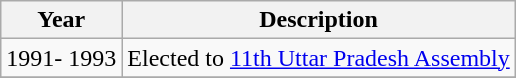<table class="wikitable">
<tr>
<th>Year</th>
<th>Description</th>
</tr>
<tr>
<td>1991- 1993</td>
<td>Elected to <a href='#'>11th Uttar Pradesh Assembly</a></td>
</tr>
<tr>
</tr>
</table>
